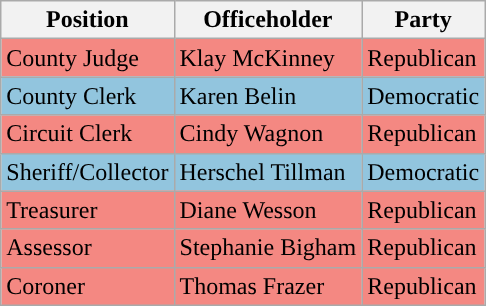<table class="wikitable">
<tr>
<th>Position</th>
<th>Officeholder</th>
<th>Party</th>
</tr>
<tr style="background-color:#F48882;">
<td>County Judge</td>
<td>Klay McKinney</td>
<td>Republican</td>
</tr>
<tr style="background-color:#92C5DE;">
<td>County Clerk</td>
<td>Karen Belin</td>
<td>Democratic</td>
</tr>
<tr style="background-color:#F48882;">
<td>Circuit Clerk</td>
<td>Cindy Wagnon</td>
<td>Republican</td>
</tr>
<tr style="background-color:#92C5DE;">
<td>Sheriff/Collector</td>
<td>Herschel Tillman</td>
<td>Democratic</td>
</tr>
<tr style="background-color:#F48882;">
<td>Treasurer</td>
<td>Diane Wesson</td>
<td>Republican</td>
</tr>
<tr style="background-color:#F48882;">
<td>Assessor</td>
<td>Stephanie Bigham</td>
<td>Republican</td>
</tr>
<tr style="background-color:#F48882;">
<td>Coroner</td>
<td>Thomas Frazer</td>
<td>Republican</td>
</tr>
</table>
